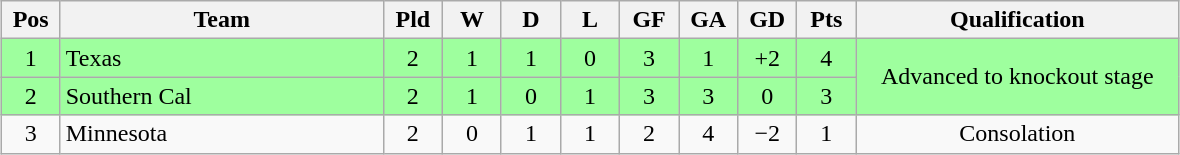<table class="wikitable" style="text-align:center; margin: 1em auto">
<tr>
<th style=width:2em>Pos</th>
<th style=width:13em>Team</th>
<th style=width:2em>Pld</th>
<th style=width:2em>W</th>
<th style=width:2em>D</th>
<th style=width:2em>L</th>
<th style=width:2em>GF</th>
<th style=width:2em>GA</th>
<th style=width:2em>GD</th>
<th style=width:2em>Pts</th>
<th style=width:13em>Qualification</th>
</tr>
<tr bgcolor="#9eff9e">
<td>1</td>
<td style="text-align:left">Texas</td>
<td>2</td>
<td>1</td>
<td>1</td>
<td>0</td>
<td>3</td>
<td>1</td>
<td>+2</td>
<td>4</td>
<td rowspan="2">Advanced to knockout stage</td>
</tr>
<tr bgcolor="#9eff9e">
<td>2</td>
<td style="text-align:left">Southern Cal</td>
<td>2</td>
<td>1</td>
<td>0</td>
<td>1</td>
<td>3</td>
<td>3</td>
<td>0</td>
<td>3</td>
</tr>
<tr>
<td>3</td>
<td style="text-align:left">Minnesota</td>
<td>2</td>
<td>0</td>
<td>1</td>
<td>1</td>
<td>2</td>
<td>4</td>
<td>−2</td>
<td>1</td>
<td>Consolation</td>
</tr>
</table>
